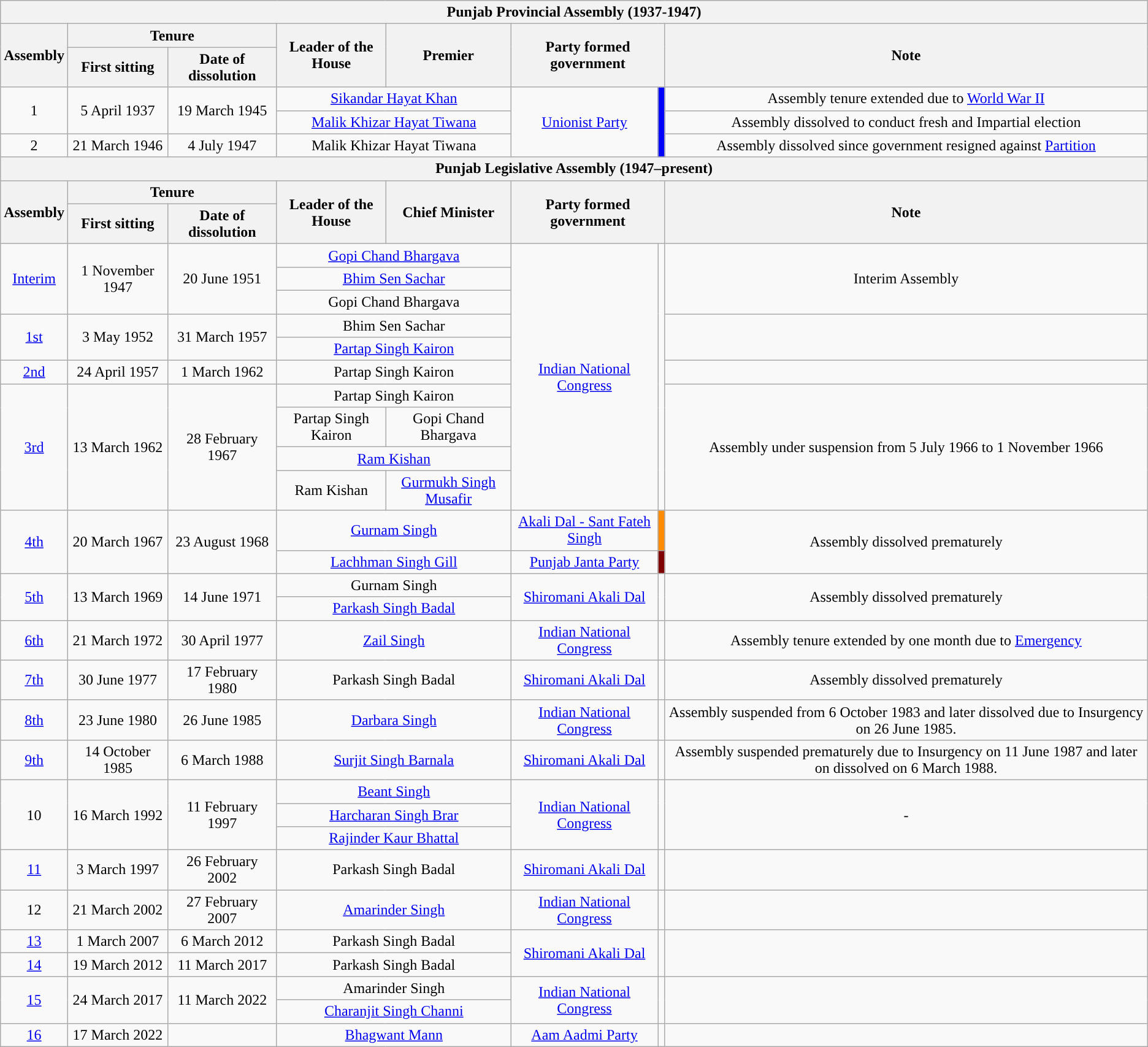<table class="wikitable" style="text-align:center">
<tr>
<th colspan="8">Punjab Provincial Assembly (1937-1947)</th>
</tr>
<tr>
<th rowspan=2>Assembly</th>
<th colspan=2>Tenure</th>
<th rowspan=2>Leader of the House</th>
<th rowspan="2">Premier</th>
<th rowspan=2 colspan=2>Party formed government</th>
<th rowspan=2>Note</th>
</tr>
<tr>
<th>First sitting</th>
<th>Date of dissolution</th>
</tr>
<tr>
<td rowspan="2">1</td>
<td rowspan="2">5 April 1937</td>
<td rowspan="2">19 March 1945</td>
<td colspan=2><a href='#'>Sikandar Hayat Khan</a></td>
<td rowspan="3"><a href='#'>Unionist Party</a></td>
<td rowspan="3" style="background:blue;"></td>
<td>Assembly tenure extended due to <a href='#'>World War II</a></td>
</tr>
<tr>
<td colspan=2><a href='#'>Malik Khizar Hayat Tiwana</a></td>
<td>Assembly dissolved to conduct fresh and Impartial election</td>
</tr>
<tr>
<td>2</td>
<td>21 March 1946</td>
<td>4 July 1947</td>
<td colspan=2>Malik Khizar Hayat Tiwana</td>
<td>Assembly dissolved since government resigned against <a href='#'>Partition</a></td>
</tr>
<tr>
<th colspan="8">Punjab Legislative Assembly (1947–present)</th>
</tr>
<tr>
<th rowspan="2">Assembly</th>
<th colspan="2">Tenure</th>
<th rowspan="2">Leader of the House</th>
<th rowspan="2">Chief Minister</th>
<th colspan="2" rowspan="2">Party formed government</th>
<th rowspan="2">Note</th>
</tr>
<tr>
<th>First sitting</th>
<th>Date of dissolution</th>
</tr>
<tr>
<td rowspan="3"><a href='#'>Interim</a></td>
<td rowspan="3">1 November 1947</td>
<td rowspan="3">20 June 1951</td>
<td colspan=2><a href='#'>Gopi Chand Bhargava</a></td>
<td rowspan="10"><a href='#'>Indian National Congress</a></td>
<td rowspan="10"></td>
<td rowspan="3">Interim Assembly</td>
</tr>
<tr>
<td colspan=2><a href='#'>Bhim Sen Sachar</a></td>
</tr>
<tr>
<td colspan=2>Gopi Chand Bhargava</td>
</tr>
<tr>
<td rowspan="2"><a href='#'>1st</a></td>
<td rowspan="2">3 May 1952</td>
<td rowspan="2">31 March 1957</td>
<td colspan=2>Bhim Sen Sachar</td>
<td rowspan="2"></td>
</tr>
<tr>
<td colspan=2><a href='#'>Partap Singh Kairon</a></td>
</tr>
<tr>
<td><a href='#'>2nd</a></td>
<td>24 April 1957</td>
<td>1 March 1962</td>
<td colspan=2>Partap Singh Kairon</td>
<td></td>
</tr>
<tr>
<td rowspan="4"><a href='#'>3rd</a></td>
<td rowspan="4">13 March 1962</td>
<td rowspan="4">28 February 1967</td>
<td colspan=2>Partap Singh Kairon</td>
<td rowspan="4">Assembly under suspension from 5 July 1966 to 1 November 1966</td>
</tr>
<tr>
<td>Partap Singh Kairon</td>
<td>Gopi Chand Bhargava</td>
</tr>
<tr>
<td colspan=2><a href='#'>Ram Kishan</a></td>
</tr>
<tr>
<td>Ram Kishan</td>
<td><a href='#'>Gurmukh Singh Musafir</a></td>
</tr>
<tr>
<td rowspan="2"><a href='#'>4th</a></td>
<td rowspan="2">20 March 1967</td>
<td rowspan="2">23 August 1968</td>
<td colspan=2><a href='#'>Gurnam Singh</a></td>
<td><a href='#'>Akali Dal - Sant Fateh Singh</a></td>
<td style="background:darkorange;"></td>
<td rowspan="2">Assembly dissolved prematurely</td>
</tr>
<tr>
<td colspan=2><a href='#'>Lachhman Singh Gill</a></td>
<td><a href='#'>Punjab Janta Party</a></td>
<td style="background:maroon;"></td>
</tr>
<tr>
<td rowspan="2"><a href='#'>5th</a></td>
<td rowspan="2">13 March 1969</td>
<td rowspan="2">14 June 1971</td>
<td colspan=2>Gurnam Singh</td>
<td rowspan="2"><a href='#'>Shiromani Akali Dal</a></td>
<td rowspan="2"></td>
<td rowspan="2">Assembly dissolved prematurely</td>
</tr>
<tr>
<td colspan=2><a href='#'>Parkash Singh Badal</a></td>
</tr>
<tr>
<td><a href='#'>6th</a></td>
<td>21 March 1972</td>
<td>30 April 1977</td>
<td colspan=2><a href='#'>Zail Singh</a></td>
<td><a href='#'>Indian National Congress</a></td>
<td></td>
<td>Assembly tenure extended by one month due to <a href='#'>Emergency</a></td>
</tr>
<tr>
<td><a href='#'>7th</a></td>
<td>30 June 1977</td>
<td>17 February 1980</td>
<td colspan=2>Parkash Singh Badal</td>
<td><a href='#'>Shiromani Akali Dal</a></td>
<td></td>
<td>Assembly dissolved prematurely</td>
</tr>
<tr>
<td><a href='#'>8th</a></td>
<td>23 June 1980</td>
<td>26 June 1985</td>
<td colspan=2><a href='#'>Darbara Singh</a></td>
<td><a href='#'>Indian National Congress</a></td>
<td></td>
<td>Assembly suspended from 6 October 1983 and later dissolved due to Insurgency on 26 June 1985.</td>
</tr>
<tr>
<td><a href='#'>9th</a></td>
<td>14 October 1985</td>
<td>6 March 1988</td>
<td colspan=2><a href='#'>Surjit Singh Barnala</a></td>
<td><a href='#'>Shiromani Akali Dal</a></td>
<td></td>
<td>Assembly suspended prematurely due to Insurgency on 11 June 1987 and later on dissolved on 6 March 1988.</td>
</tr>
<tr>
<td rowspan="3">10</td>
<td rowspan="3">16 March 1992</td>
<td rowspan="3">11 February 1997</td>
<td colspan=2><a href='#'>Beant Singh</a></td>
<td rowspan="3"><a href='#'>Indian National Congress</a></td>
<td rowspan="3"></td>
<td rowspan="3">-</td>
</tr>
<tr>
<td colspan=2><a href='#'>Harcharan Singh Brar</a></td>
</tr>
<tr>
<td colspan=2><a href='#'>Rajinder Kaur Bhattal</a></td>
</tr>
<tr>
<td><a href='#'>11</a></td>
<td>3 March 1997</td>
<td>26 February 2002</td>
<td colspan=2>Parkash Singh Badal</td>
<td><a href='#'>Shiromani Akali Dal</a></td>
<td></td>
<td></td>
</tr>
<tr>
<td>12</td>
<td>21 March 2002</td>
<td>27 February 2007</td>
<td colspan=2><a href='#'>Amarinder Singh</a></td>
<td><a href='#'>Indian National Congress</a></td>
<td></td>
<td></td>
</tr>
<tr>
<td><a href='#'>13</a></td>
<td>1 March 2007</td>
<td>6 March 2012</td>
<td colspan=2>Parkash Singh Badal</td>
<td rowspan="2"><a href='#'>Shiromani Akali Dal</a></td>
<td rowspan="2"></td>
<td rowspan="2"></td>
</tr>
<tr>
<td><a href='#'>14</a></td>
<td>19 March 2012</td>
<td>11 March 2017</td>
<td colspan=2>Parkash Singh Badal</td>
</tr>
<tr>
<td rowspan="2"><a href='#'>15</a></td>
<td rowspan="2">24 March 2017</td>
<td rowspan="2">11 March 2022</td>
<td colspan=2>Amarinder Singh</td>
<td rowspan="2"><a href='#'>Indian National Congress</a></td>
<td rowspan="2"></td>
<td rowspan="2"></td>
</tr>
<tr>
<td colspan=2><a href='#'>Charanjit Singh Channi</a></td>
</tr>
<tr>
<td><a href='#'>16</a></td>
<td>17 March 2022</td>
<td></td>
<td colspan=2><a href='#'>Bhagwant Mann</a></td>
<td><a href='#'>Aam Aadmi Party</a></td>
<td bgcolor=></td>
<td></td>
</tr>
</table>
